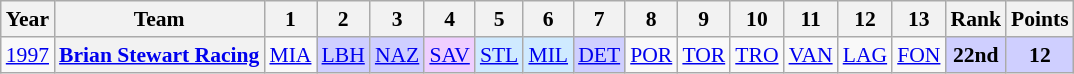<table class="wikitable" style="text-align:center; font-size:90%">
<tr>
<th>Year</th>
<th>Team</th>
<th>1</th>
<th>2</th>
<th>3</th>
<th>4</th>
<th>5</th>
<th>6</th>
<th>7</th>
<th>8</th>
<th>9</th>
<th>10</th>
<th>11</th>
<th>12</th>
<th>13</th>
<th>Rank</th>
<th>Points</th>
</tr>
<tr>
<td><a href='#'>1997</a></td>
<th><a href='#'>Brian Stewart Racing</a></th>
<td><a href='#'>MIA</a></td>
<td style="background:#CFCFFF;"><a href='#'>LBH</a><br></td>
<td style="background:#CFCFFF;"><a href='#'>NAZ</a><br></td>
<td style="background:#EFCFFF;"><a href='#'>SAV</a><br></td>
<td style="background:#CFEAFF;"><a href='#'>STL</a><br></td>
<td style="background:#CFEAFF;"><a href='#'>MIL</a><br></td>
<td style="background:#CFCFFF;"><a href='#'>DET</a><br></td>
<td><a href='#'>POR</a></td>
<td><a href='#'>TOR</a></td>
<td><a href='#'>TRO</a></td>
<td><a href='#'>VAN</a></td>
<td><a href='#'>LAG</a></td>
<td><a href='#'>FON</a></td>
<td style="background:#CFCFFF;"><strong>22nd</strong></td>
<td style="background:#CFCFFF;"><strong>12</strong></td>
</tr>
</table>
